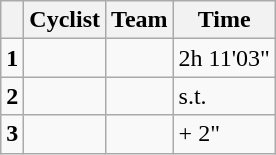<table class=wikitable>
<tr>
<th></th>
<th>Cyclist</th>
<th>Team</th>
<th>Time</th>
</tr>
<tr>
<td><strong>1</strong></td>
<td></td>
<td></td>
<td>2h 11'03"</td>
</tr>
<tr>
<td><strong>2</strong></td>
<td></td>
<td></td>
<td>s.t.</td>
</tr>
<tr>
<td><strong>3</strong></td>
<td></td>
<td></td>
<td>+ 2"</td>
</tr>
</table>
